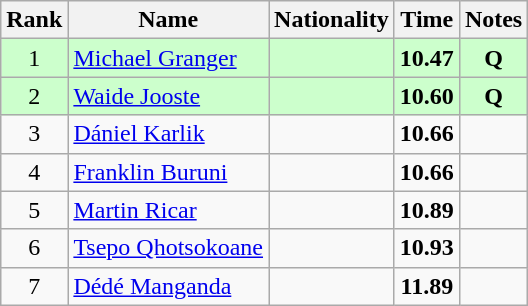<table class="wikitable sortable" style="text-align:center">
<tr>
<th>Rank</th>
<th>Name</th>
<th>Nationality</th>
<th>Time</th>
<th>Notes</th>
</tr>
<tr bgcolor=ccffcc>
<td>1</td>
<td align=left><a href='#'>Michael Granger</a></td>
<td align=left></td>
<td><strong>10.47</strong></td>
<td><strong>Q</strong></td>
</tr>
<tr bgcolor=ccffcc>
<td>2</td>
<td align=left><a href='#'>Waide Jooste</a></td>
<td align=left></td>
<td><strong>10.60</strong></td>
<td><strong>Q</strong></td>
</tr>
<tr>
<td>3</td>
<td align=left><a href='#'>Dániel Karlik</a></td>
<td align=left></td>
<td><strong>10.66</strong></td>
<td></td>
</tr>
<tr>
<td>4</td>
<td align=left><a href='#'>Franklin Buruni</a></td>
<td align=left></td>
<td><strong>10.66</strong></td>
<td></td>
</tr>
<tr>
<td>5</td>
<td align=left><a href='#'>Martin Ricar</a></td>
<td align=left></td>
<td><strong>10.89</strong></td>
<td></td>
</tr>
<tr>
<td>6</td>
<td align=left><a href='#'>Tsepo Qhotsokoane</a></td>
<td align=left></td>
<td><strong>10.93</strong></td>
<td></td>
</tr>
<tr>
<td>7</td>
<td align=left><a href='#'>Dédé Manganda</a></td>
<td align=left></td>
<td><strong>11.89</strong></td>
<td></td>
</tr>
</table>
